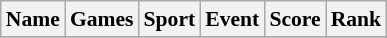<table class="wikitable sortable" style="font-size:90%">
<tr>
<th>Name</th>
<th>Games</th>
<th>Sport</th>
<th>Event</th>
<th>Score</th>
<th>Rank</th>
</tr>
<tr>
</tr>
</table>
